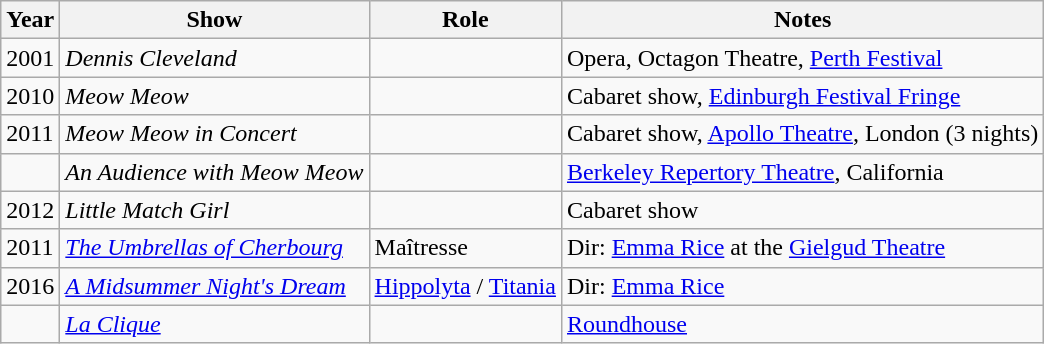<table class="wikitable">
<tr>
<th>Year</th>
<th>Show</th>
<th>Role</th>
<th>Notes</th>
</tr>
<tr>
<td>2001</td>
<td><em>Dennis Cleveland</em></td>
<td></td>
<td>Opera, Octagon Theatre, <a href='#'>Perth Festival</a></td>
</tr>
<tr>
<td>2010</td>
<td><em>Meow Meow</em></td>
<td></td>
<td>Cabaret show, <a href='#'>Edinburgh Festival Fringe</a></td>
</tr>
<tr>
<td>2011</td>
<td><em>Meow Meow in Concert</em></td>
<td></td>
<td>Cabaret show, <a href='#'>Apollo Theatre</a>, London (3 nights)</td>
</tr>
<tr>
<td></td>
<td><em>An Audience with Meow Meow</em></td>
<td></td>
<td><a href='#'>Berkeley Repertory Theatre</a>, California</td>
</tr>
<tr>
<td>2012</td>
<td><em>Little Match Girl</em></td>
<td></td>
<td>Cabaret show</td>
</tr>
<tr>
<td>2011</td>
<td><em><a href='#'>The Umbrellas of Cherbourg</a></em></td>
<td>Maîtresse</td>
<td>Dir: <a href='#'>Emma Rice</a> at the <a href='#'>Gielgud Theatre</a></td>
</tr>
<tr>
<td>2016</td>
<td><em><a href='#'>A Midsummer Night's Dream</a></em></td>
<td><a href='#'>Hippolyta</a> / <a href='#'>Titania</a></td>
<td>Dir: <a href='#'>Emma Rice</a></td>
</tr>
<tr>
<td></td>
<td><em><a href='#'>La Clique</a></em></td>
<td></td>
<td><a href='#'>Roundhouse</a></td>
</tr>
</table>
